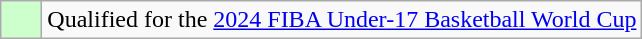<table class="wikitable">
<tr>
<td width=20px bgcolor="#ccffcc"></td>
<td>Qualified for the <a href='#'>2024 FIBA Under-17 Basketball World Cup</a></td>
</tr>
</table>
